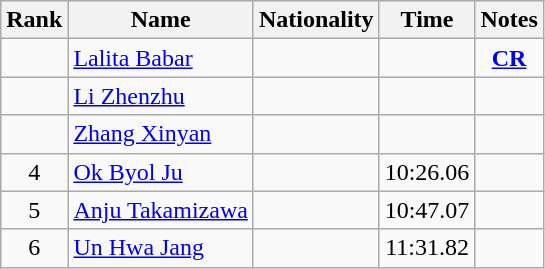<table class="wikitable sortable" style="text-align:center">
<tr>
<th>Rank</th>
<th>Name</th>
<th>Nationality</th>
<th>Time</th>
<th>Notes</th>
</tr>
<tr>
<td></td>
<td align=left><a href='#'>Lalita Babar</a></td>
<td align=left></td>
<td></td>
<td><strong><a href='#'>CR</a></strong></td>
</tr>
<tr>
<td></td>
<td align=left><a href='#'>Li Zhenzhu</a></td>
<td align=left></td>
<td></td>
<td></td>
</tr>
<tr>
<td></td>
<td align=left><a href='#'>Zhang Xinyan</a></td>
<td align=left></td>
<td></td>
<td></td>
</tr>
<tr>
<td>4</td>
<td align=left><a href='#'>Ok Byol Ju</a></td>
<td align=left></td>
<td>10:26.06</td>
<td></td>
</tr>
<tr>
<td>5</td>
<td align=left><a href='#'>Anju Takamizawa</a></td>
<td align=left></td>
<td>10:47.07</td>
<td></td>
</tr>
<tr>
<td>6</td>
<td align=left><a href='#'>Un Hwa Jang</a></td>
<td align=left></td>
<td>11:31.82</td>
<td></td>
</tr>
</table>
